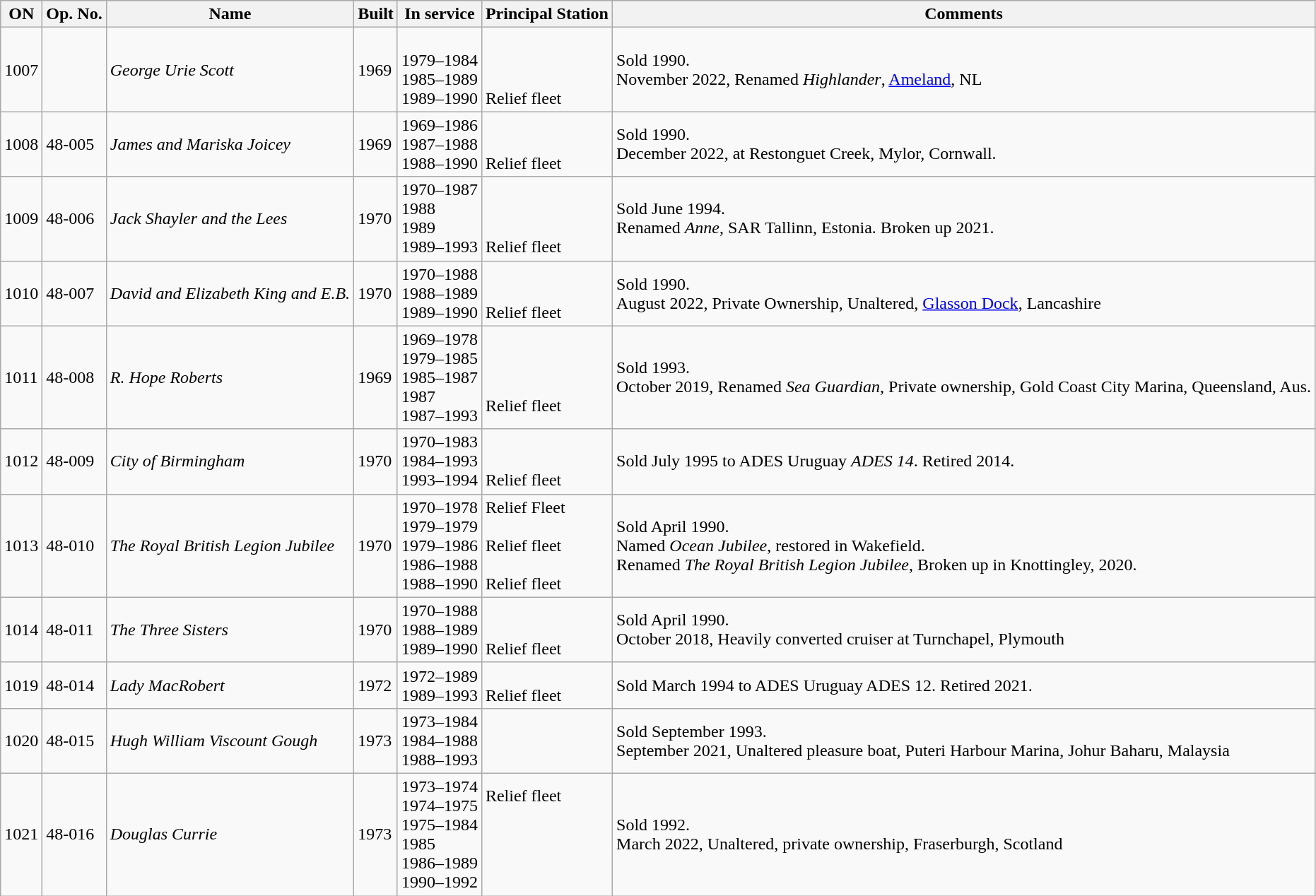<table class="wikitable">
<tr>
<th>ON</th>
<th>Op. No.</th>
<th>Name</th>
<th>Built</th>
<th>In service</th>
<th>Principal Station</th>
<th>Comments</th>
</tr>
<tr>
<td>1007</td>
<td></td>
<td><em>George Urie Scott</em></td>
<td>1969</td>
<td><br>1979–1984<br>1985–1989<br>1989–1990</td>
<td><br><br><br>Relief fleet</td>
<td>Sold 1990. <br>November 2022, Renamed <em>Highlander</em>, <a href='#'>Ameland</a>, NL</td>
</tr>
<tr>
<td>1008</td>
<td>48-005</td>
<td><em>James and Mariska Joicey</em></td>
<td>1969</td>
<td>1969–1986<br>1987–1988<br>1988–1990</td>
<td><br><br>Relief fleet</td>
<td>Sold 1990. <br>December 2022, at Restonguet Creek, Mylor, Cornwall.</td>
</tr>
<tr>
<td>1009</td>
<td>48-006</td>
<td><em>Jack Shayler and the Lees</em></td>
<td>1970</td>
<td>1970–1987<br>1988<br>1989<br>1989–1993</td>
<td><br><br><br>Relief fleet</td>
<td>Sold June 1994.<br>Renamed <em>Anne</em>, SAR Tallinn, Estonia. Broken up 2021.</td>
</tr>
<tr>
<td>1010</td>
<td>48-007</td>
<td><em>David and Elizabeth King and E.B.</em></td>
<td>1970</td>
<td>1970–1988<br>1988–1989<br>1989–1990</td>
<td><br><br>Relief fleet</td>
<td>Sold 1990. <br>August 2022, Private Ownership, Unaltered, <a href='#'>Glasson Dock</a>, Lancashire</td>
</tr>
<tr>
<td>1011</td>
<td>48-008</td>
<td><em>R. Hope Roberts</em></td>
<td>1969</td>
<td>1969–1978<br>1979–1985<br>1985–1987<br>1987<br>1987–1993</td>
<td><br><br><br>Relief fleet<br></td>
<td>Sold 1993.<br>October 2019, Renamed <em>Sea Guardian</em>, Private ownership, Gold Coast City Marina, Queensland, Aus.</td>
</tr>
<tr>
<td>1012</td>
<td>48-009</td>
<td><em>City of Birmingham</em></td>
<td>1970</td>
<td>1970–1983<br>1984–1993<br>1993–1994</td>
<td><br><br>Relief fleet</td>
<td>Sold July 1995 to ADES Uruguay <em>ADES 14</em>. Retired 2014.</td>
</tr>
<tr>
<td>1013</td>
<td>48-010</td>
<td><em>The Royal British Legion Jubilee</em></td>
<td>1970</td>
<td>1970–1978<br>1979–1979<br>1979–1986<br>1986–1988<br>1988–1990</td>
<td>Relief Fleet<br><br>Relief fleet<br><br>Relief fleet</td>
<td>Sold April 1990. <br>Named <em>Ocean Jubilee</em>, restored in Wakefield. <br> Renamed <em>The Royal British Legion Jubilee</em>, Broken up in Knottingley, 2020.</td>
</tr>
<tr>
<td>1014</td>
<td>48-011</td>
<td><em>The Three Sisters</em></td>
<td>1970</td>
<td>1970–1988<br>1988–1989<br>1989–1990</td>
<td><br><br>Relief fleet</td>
<td>Sold April 1990. <br>October 2018, Heavily converted cruiser at Turnchapel, Plymouth</td>
</tr>
<tr>
<td>1019</td>
<td>48-014</td>
<td><em>Lady MacRobert</em></td>
<td>1972</td>
<td>1972–1989<br>1989–1993</td>
<td><br>Relief fleet</td>
<td>Sold March 1994 to ADES Uruguay ADES 12. Retired 2021.</td>
</tr>
<tr>
<td>1020</td>
<td>48-015</td>
<td><em>Hugh William Viscount Gough</em></td>
<td>1973</td>
<td>1973–1984<br>1984–1988<br>1988–1993</td>
<td><br><br></td>
<td>Sold September 1993. <br>September 2021, Unaltered pleasure boat, Puteri Harbour Marina, Johur Baharu, Malaysia</td>
</tr>
<tr>
<td>1021</td>
<td>48-016</td>
<td><em>Douglas Currie</em></td>
<td>1973</td>
<td>1973–1974<br>1974–1975<br>1975–1984<br>1985<br>1986–1989<br>1990–1992</td>
<td>Relief fleet<br><br><br><br><br></td>
<td>Sold 1992.<br>March 2022, Unaltered, private ownership, Fraserburgh, Scotland</td>
</tr>
</table>
